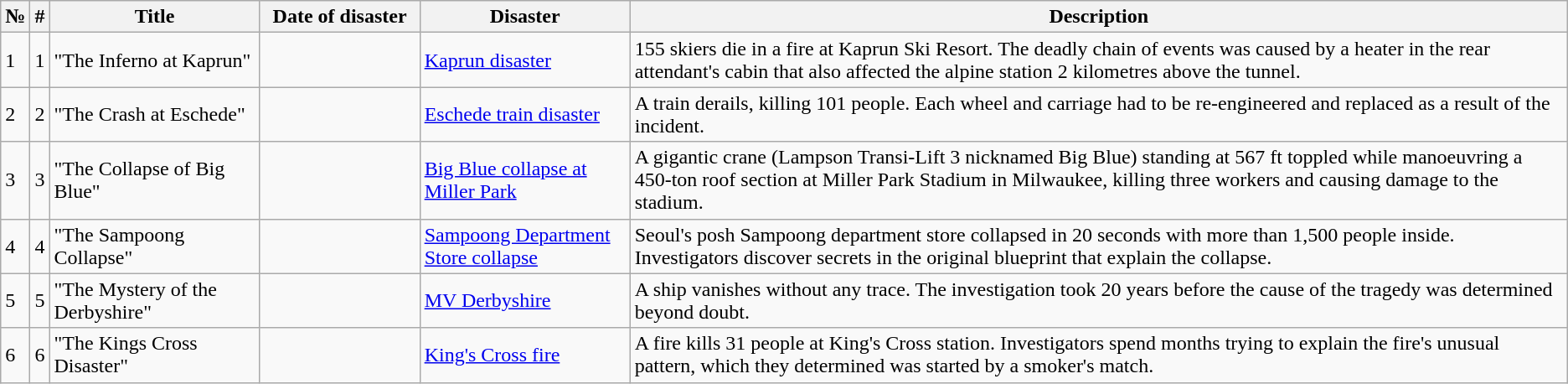<table class="wikitable sortable">
<tr>
<th>№</th>
<th>#</th>
<th style="width:160px;">Title</th>
<th style="width:120px;">Date of disaster</th>
<th style="width:160px;">Disaster</th>
<th class="unsortable">Description</th>
</tr>
<tr>
<td>1</td>
<td>1</td>
<td>"The Inferno at Kaprun"</td>
<td></td>
<td><a href='#'>Kaprun disaster</a></td>
<td>155 skiers die in a fire at Kaprun Ski Resort. The deadly chain of events was caused by a heater in the rear attendant's cabin that also affected the alpine station 2 kilometres above the tunnel.</td>
</tr>
<tr>
<td>2</td>
<td>2</td>
<td>"The Crash at Eschede"</td>
<td></td>
<td><a href='#'>Eschede train disaster</a></td>
<td>A train derails, killing 101 people. Each wheel and carriage had to be re-engineered and replaced as a result of the incident.</td>
</tr>
<tr>
<td>3</td>
<td>3</td>
<td>"The Collapse of Big Blue"</td>
<td></td>
<td><a href='#'>Big Blue collapse at Miller Park</a></td>
<td>A gigantic crane (Lampson Transi-Lift 3 nicknamed Big Blue) standing at 567 ft toppled while manoeuvring a 450-ton roof section at Miller Park Stadium in Milwaukee, killing three workers and causing damage to the stadium.</td>
</tr>
<tr>
<td>4</td>
<td>4</td>
<td>"The Sampoong Collapse"</td>
<td></td>
<td><a href='#'>Sampoong Department Store collapse</a></td>
<td>Seoul's posh Sampoong department store collapsed in 20 seconds with more than 1,500 people inside. Investigators discover secrets in the original blueprint that explain the collapse.</td>
</tr>
<tr>
<td>5</td>
<td>5</td>
<td>"The Mystery of the Derbyshire"</td>
<td></td>
<td><a href='#'>MV Derbyshire</a></td>
<td>A ship vanishes without any trace. The investigation took 20 years before the cause of the tragedy was determined beyond doubt.</td>
</tr>
<tr>
<td>6</td>
<td>6</td>
<td>"The Kings Cross Disaster"</td>
<td></td>
<td><a href='#'>King's Cross fire</a></td>
<td>A fire kills 31 people at King's Cross station. Investigators spend months trying to explain the fire's unusual pattern, which they determined was started by a smoker's match.</td>
</tr>
</table>
